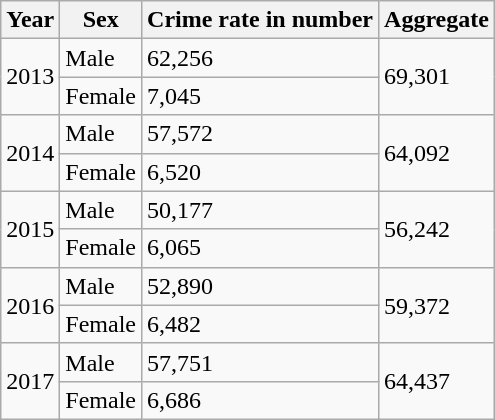<table class="wikitable">
<tr>
<th>Year</th>
<th>Sex</th>
<th>Crime rate in number</th>
<th>Aggregate</th>
</tr>
<tr>
<td rowspan="2">2013</td>
<td>Male</td>
<td>62,256</td>
<td rowspan="2">69,301</td>
</tr>
<tr>
<td>Female</td>
<td>7,045</td>
</tr>
<tr>
<td rowspan="2">2014</td>
<td>Male</td>
<td>57,572</td>
<td rowspan="2">64,092</td>
</tr>
<tr>
<td>Female</td>
<td>6,520</td>
</tr>
<tr>
<td rowspan="2">2015</td>
<td>Male</td>
<td>50,177</td>
<td rowspan="2">56,242</td>
</tr>
<tr>
<td>Female</td>
<td>6,065</td>
</tr>
<tr>
<td rowspan="2">2016</td>
<td>Male</td>
<td>52,890</td>
<td rowspan="2">59,372</td>
</tr>
<tr>
<td>Female</td>
<td>6,482</td>
</tr>
<tr>
<td rowspan="2">2017</td>
<td>Male</td>
<td>57,751</td>
<td rowspan="2">64,437</td>
</tr>
<tr>
<td>Female</td>
<td>6,686</td>
</tr>
</table>
